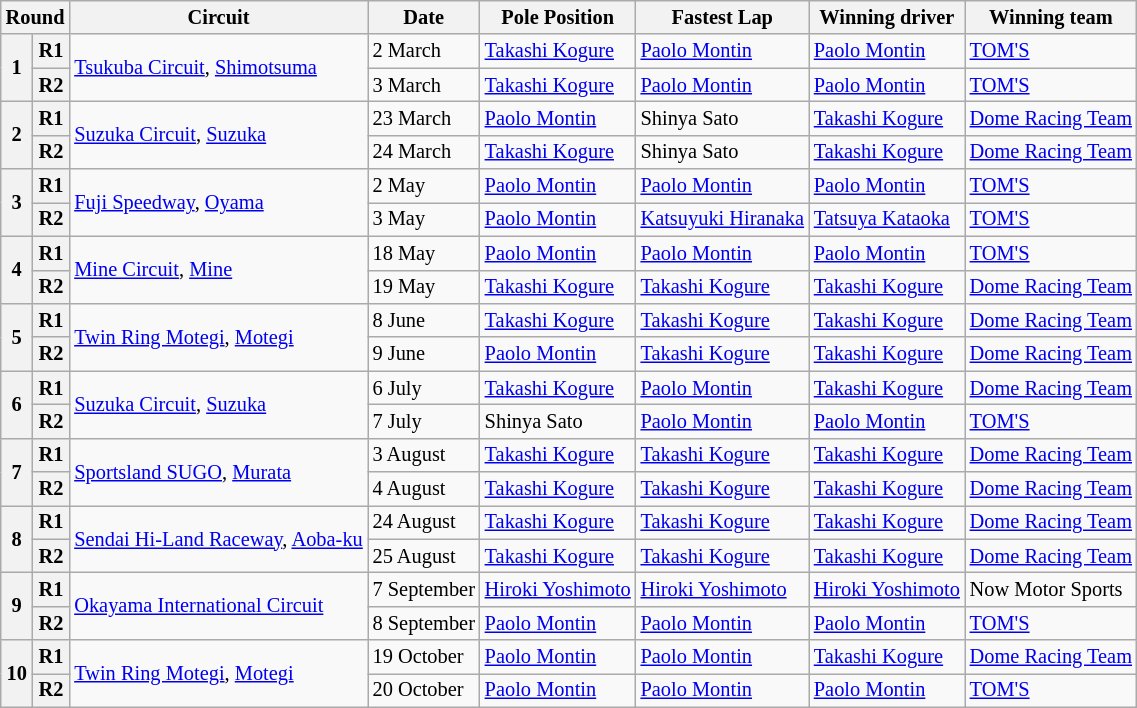<table class="wikitable" style="font-size: 85%;">
<tr>
<th colspan=2>Round</th>
<th>Circuit</th>
<th>Date</th>
<th>Pole Position</th>
<th>Fastest Lap</th>
<th>Winning driver</th>
<th>Winning team</th>
</tr>
<tr>
<th rowspan=2>1</th>
<th>R1</th>
<td rowspan=2><a href='#'>Tsukuba Circuit</a>, <a href='#'>Shimotsuma</a></td>
<td>2 March</td>
<td> <a href='#'>Takashi Kogure</a></td>
<td> <a href='#'>Paolo Montin</a></td>
<td> <a href='#'>Paolo Montin</a></td>
<td><a href='#'>TOM'S</a></td>
</tr>
<tr>
<th>R2</th>
<td>3 March</td>
<td> <a href='#'>Takashi Kogure</a></td>
<td> <a href='#'>Paolo Montin</a></td>
<td> <a href='#'>Paolo Montin</a></td>
<td><a href='#'>TOM'S</a></td>
</tr>
<tr>
<th rowspan=2>2</th>
<th>R1</th>
<td rowspan=2><a href='#'>Suzuka Circuit</a>, <a href='#'>Suzuka</a></td>
<td>23 March</td>
<td> <a href='#'>Paolo Montin</a></td>
<td> Shinya Sato</td>
<td> <a href='#'>Takashi Kogure</a></td>
<td><a href='#'>Dome Racing Team</a></td>
</tr>
<tr>
<th>R2</th>
<td>24 March</td>
<td> <a href='#'>Takashi Kogure</a></td>
<td> Shinya Sato</td>
<td> <a href='#'>Takashi Kogure</a></td>
<td><a href='#'>Dome Racing Team</a></td>
</tr>
<tr>
<th rowspan=2>3</th>
<th>R1</th>
<td rowspan=2><a href='#'>Fuji Speedway</a>, <a href='#'>Oyama</a></td>
<td>2 May</td>
<td> <a href='#'>Paolo Montin</a></td>
<td> <a href='#'>Paolo Montin</a></td>
<td> <a href='#'>Paolo Montin</a></td>
<td><a href='#'>TOM'S</a></td>
</tr>
<tr>
<th>R2</th>
<td>3 May</td>
<td> <a href='#'>Paolo Montin</a></td>
<td> <a href='#'>Katsuyuki Hiranaka</a></td>
<td> <a href='#'>Tatsuya Kataoka</a></td>
<td><a href='#'>TOM'S</a></td>
</tr>
<tr>
<th rowspan=2>4</th>
<th>R1</th>
<td rowspan=2><a href='#'>Mine Circuit</a>, <a href='#'>Mine</a></td>
<td>18 May</td>
<td> <a href='#'>Paolo Montin</a></td>
<td> <a href='#'>Paolo Montin</a></td>
<td> <a href='#'>Paolo Montin</a></td>
<td><a href='#'>TOM'S</a></td>
</tr>
<tr>
<th>R2</th>
<td>19 May</td>
<td> <a href='#'>Takashi Kogure</a></td>
<td> <a href='#'>Takashi Kogure</a></td>
<td> <a href='#'>Takashi Kogure</a></td>
<td><a href='#'>Dome Racing Team</a></td>
</tr>
<tr>
<th rowspan=2>5</th>
<th>R1</th>
<td rowspan=2><a href='#'>Twin Ring Motegi</a>, <a href='#'>Motegi</a></td>
<td>8 June</td>
<td> <a href='#'>Takashi Kogure</a></td>
<td> <a href='#'>Takashi Kogure</a></td>
<td> <a href='#'>Takashi Kogure</a></td>
<td><a href='#'>Dome Racing Team</a></td>
</tr>
<tr>
<th>R2</th>
<td>9 June</td>
<td> <a href='#'>Paolo Montin</a></td>
<td> <a href='#'>Takashi Kogure</a></td>
<td> <a href='#'>Takashi Kogure</a></td>
<td><a href='#'>Dome Racing Team</a></td>
</tr>
<tr>
<th rowspan=2>6</th>
<th>R1</th>
<td rowspan=2><a href='#'>Suzuka Circuit</a>, <a href='#'>Suzuka</a></td>
<td>6 July</td>
<td> <a href='#'>Takashi Kogure</a></td>
<td> <a href='#'>Paolo Montin</a></td>
<td> <a href='#'>Takashi Kogure</a></td>
<td><a href='#'>Dome Racing Team</a></td>
</tr>
<tr>
<th>R2</th>
<td>7 July</td>
<td> Shinya Sato</td>
<td> <a href='#'>Paolo Montin</a></td>
<td> <a href='#'>Paolo Montin</a></td>
<td><a href='#'>TOM'S</a></td>
</tr>
<tr>
<th rowspan=2>7</th>
<th>R1</th>
<td rowspan=2><a href='#'>Sportsland SUGO</a>, <a href='#'>Murata</a></td>
<td>3 August</td>
<td> <a href='#'>Takashi Kogure</a></td>
<td> <a href='#'>Takashi Kogure</a></td>
<td> <a href='#'>Takashi Kogure</a></td>
<td><a href='#'>Dome Racing Team</a></td>
</tr>
<tr>
<th>R2</th>
<td>4 August</td>
<td> <a href='#'>Takashi Kogure</a></td>
<td> <a href='#'>Takashi Kogure</a></td>
<td> <a href='#'>Takashi Kogure</a></td>
<td><a href='#'>Dome Racing Team</a></td>
</tr>
<tr>
<th rowspan=2>8</th>
<th>R1</th>
<td rowspan=2><a href='#'>Sendai Hi-Land Raceway</a>, <a href='#'>Aoba-ku</a></td>
<td>24 August</td>
<td> <a href='#'>Takashi Kogure</a></td>
<td> <a href='#'>Takashi Kogure</a></td>
<td> <a href='#'>Takashi Kogure</a></td>
<td><a href='#'>Dome Racing Team</a></td>
</tr>
<tr>
<th>R2</th>
<td>25 August</td>
<td> <a href='#'>Takashi Kogure</a></td>
<td> <a href='#'>Takashi Kogure</a></td>
<td> <a href='#'>Takashi Kogure</a></td>
<td><a href='#'>Dome Racing Team</a></td>
</tr>
<tr>
<th rowspan=2>9</th>
<th>R1</th>
<td rowspan=2><a href='#'>Okayama International Circuit</a></td>
<td>7 September</td>
<td> <a href='#'>Hiroki Yoshimoto</a></td>
<td> <a href='#'>Hiroki Yoshimoto</a></td>
<td> <a href='#'>Hiroki Yoshimoto</a></td>
<td>Now Motor Sports</td>
</tr>
<tr>
<th>R2</th>
<td>8 September</td>
<td> <a href='#'>Paolo Montin</a></td>
<td> <a href='#'>Paolo Montin</a></td>
<td> <a href='#'>Paolo Montin</a></td>
<td><a href='#'>TOM'S</a></td>
</tr>
<tr>
<th rowspan=2>10</th>
<th>R1</th>
<td rowspan=2><a href='#'>Twin Ring Motegi</a>, <a href='#'>Motegi</a></td>
<td>19 October</td>
<td> <a href='#'>Paolo Montin</a></td>
<td> <a href='#'>Paolo Montin</a></td>
<td> <a href='#'>Takashi Kogure</a></td>
<td><a href='#'>Dome Racing Team</a></td>
</tr>
<tr>
<th>R2</th>
<td>20 October</td>
<td> <a href='#'>Paolo Montin</a></td>
<td> <a href='#'>Paolo Montin</a></td>
<td> <a href='#'>Paolo Montin</a></td>
<td><a href='#'>TOM'S</a></td>
</tr>
</table>
